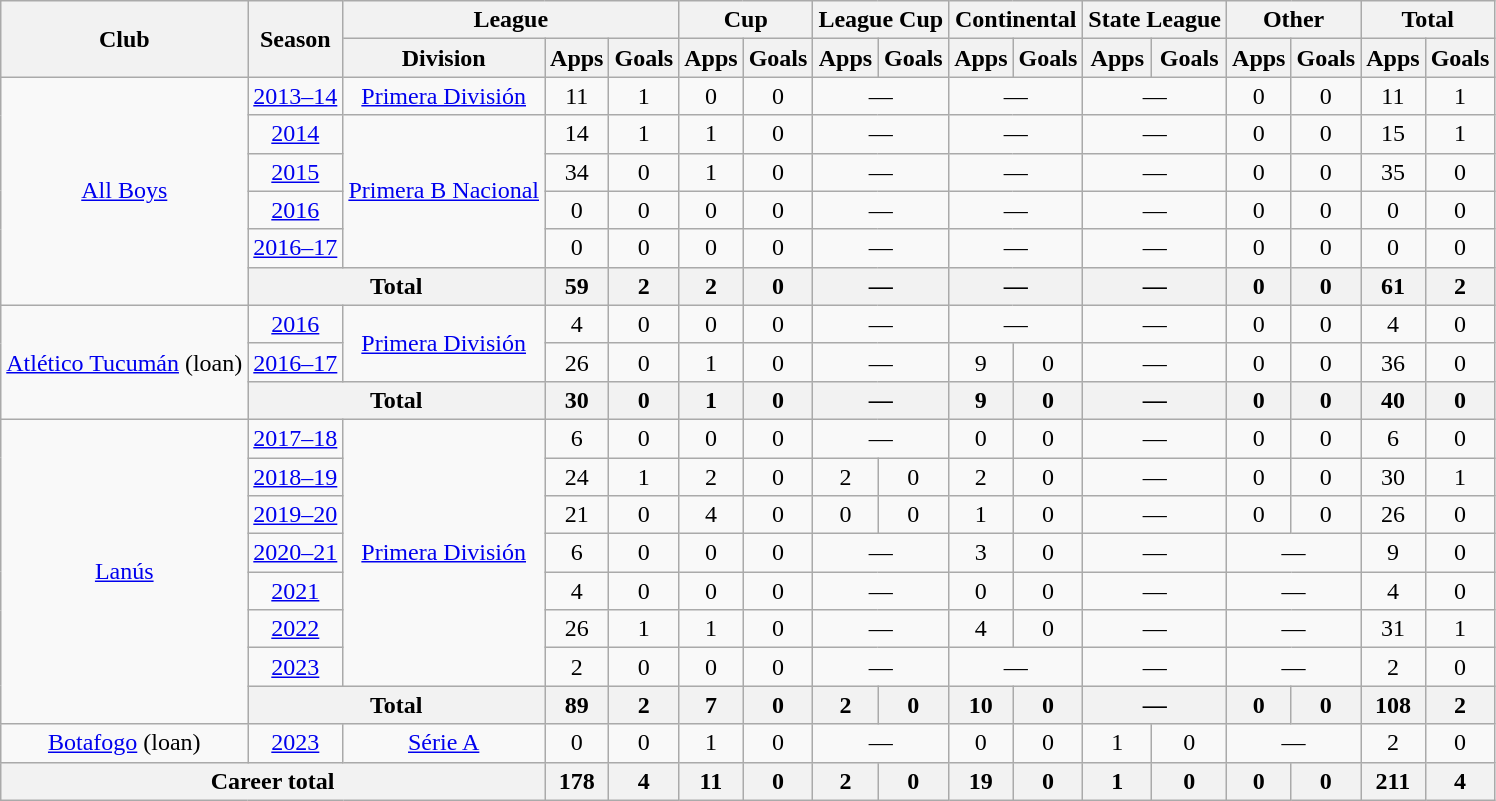<table class="wikitable" style="text-align:center">
<tr>
<th rowspan="2">Club</th>
<th rowspan="2">Season</th>
<th colspan="3">League</th>
<th colspan="2">Cup</th>
<th colspan="2">League Cup</th>
<th colspan="2">Continental</th>
<th colspan="2">State League</th>
<th colspan="2">Other</th>
<th colspan="2">Total</th>
</tr>
<tr>
<th>Division</th>
<th>Apps</th>
<th>Goals</th>
<th>Apps</th>
<th>Goals</th>
<th>Apps</th>
<th>Goals</th>
<th>Apps</th>
<th>Goals</th>
<th>Apps</th>
<th>Goals</th>
<th>Apps</th>
<th>Goals</th>
<th>Apps</th>
<th>Goals</th>
</tr>
<tr>
<td rowspan="6"><a href='#'>All Boys</a></td>
<td><a href='#'>2013–14</a></td>
<td rowspan="1"><a href='#'>Primera División</a></td>
<td>11</td>
<td>1</td>
<td>0</td>
<td>0</td>
<td colspan="2">—</td>
<td colspan="2">—</td>
<td colspan="2">—</td>
<td>0</td>
<td>0</td>
<td>11</td>
<td>1</td>
</tr>
<tr>
<td><a href='#'>2014</a></td>
<td rowspan="4"><a href='#'>Primera B Nacional</a></td>
<td>14</td>
<td>1</td>
<td>1</td>
<td>0</td>
<td colspan="2">—</td>
<td colspan="2">—</td>
<td colspan="2">—</td>
<td>0</td>
<td>0</td>
<td>15</td>
<td>1</td>
</tr>
<tr>
<td><a href='#'>2015</a></td>
<td>34</td>
<td>0</td>
<td>1</td>
<td>0</td>
<td colspan="2">—</td>
<td colspan="2">—</td>
<td colspan="2">—</td>
<td>0</td>
<td>0</td>
<td>35</td>
<td>0</td>
</tr>
<tr>
<td><a href='#'>2016</a></td>
<td>0</td>
<td>0</td>
<td>0</td>
<td>0</td>
<td colspan="2">—</td>
<td colspan="2">—</td>
<td colspan="2">—</td>
<td>0</td>
<td>0</td>
<td>0</td>
<td>0</td>
</tr>
<tr>
<td><a href='#'>2016–17</a></td>
<td>0</td>
<td>0</td>
<td>0</td>
<td>0</td>
<td colspan="2">—</td>
<td colspan="2">—</td>
<td colspan="2">—</td>
<td>0</td>
<td>0</td>
<td>0</td>
<td>0</td>
</tr>
<tr>
<th colspan="2">Total</th>
<th>59</th>
<th>2</th>
<th>2</th>
<th>0</th>
<th colspan="2">—</th>
<th colspan="2">—</th>
<th colspan="2">—</th>
<th>0</th>
<th>0</th>
<th>61</th>
<th>2</th>
</tr>
<tr>
<td rowspan="3"><a href='#'>Atlético Tucumán</a> (loan)</td>
<td><a href='#'>2016</a></td>
<td rowspan="2"><a href='#'>Primera División</a></td>
<td>4</td>
<td>0</td>
<td>0</td>
<td>0</td>
<td colspan="2">—</td>
<td colspan="2">—</td>
<td colspan="2">—</td>
<td>0</td>
<td>0</td>
<td>4</td>
<td>0</td>
</tr>
<tr>
<td><a href='#'>2016–17</a></td>
<td>26</td>
<td>0</td>
<td>1</td>
<td>0</td>
<td colspan="2">—</td>
<td>9</td>
<td>0</td>
<td colspan="2">—</td>
<td>0</td>
<td>0</td>
<td>36</td>
<td>0</td>
</tr>
<tr>
<th colspan="2">Total</th>
<th>30</th>
<th>0</th>
<th>1</th>
<th>0</th>
<th colspan="2">—</th>
<th>9</th>
<th>0</th>
<th colspan="2">—</th>
<th>0</th>
<th>0</th>
<th>40</th>
<th>0</th>
</tr>
<tr>
<td rowspan="8"><a href='#'>Lanús</a></td>
<td><a href='#'>2017–18</a></td>
<td rowspan="7"><a href='#'>Primera División</a></td>
<td>6</td>
<td>0</td>
<td>0</td>
<td>0</td>
<td colspan="2">—</td>
<td>0</td>
<td>0</td>
<td colspan="2">—</td>
<td>0</td>
<td>0</td>
<td>6</td>
<td>0</td>
</tr>
<tr>
<td><a href='#'>2018–19</a></td>
<td>24</td>
<td>1</td>
<td>2</td>
<td>0</td>
<td>2</td>
<td>0</td>
<td>2</td>
<td>0</td>
<td colspan="2">—</td>
<td>0</td>
<td>0</td>
<td>30</td>
<td>1</td>
</tr>
<tr>
<td><a href='#'>2019–20</a></td>
<td>21</td>
<td>0</td>
<td>4</td>
<td>0</td>
<td>0</td>
<td>0</td>
<td>1</td>
<td>0</td>
<td colspan="2">—</td>
<td>0</td>
<td>0</td>
<td>26</td>
<td>0</td>
</tr>
<tr>
<td><a href='#'>2020–21</a></td>
<td>6</td>
<td>0</td>
<td>0</td>
<td>0</td>
<td colspan="2">—</td>
<td>3</td>
<td>0</td>
<td colspan="2">—</td>
<td colspan="2">—</td>
<td>9</td>
<td>0</td>
</tr>
<tr>
<td><a href='#'>2021</a></td>
<td>4</td>
<td>0</td>
<td>0</td>
<td>0</td>
<td colspan="2">—</td>
<td>0</td>
<td>0</td>
<td colspan="2">—</td>
<td colspan="2">—</td>
<td>4</td>
<td>0</td>
</tr>
<tr>
<td><a href='#'>2022</a></td>
<td>26</td>
<td>1</td>
<td>1</td>
<td>0</td>
<td colspan="2">—</td>
<td>4</td>
<td>0</td>
<td colspan="2">—</td>
<td colspan="2">—</td>
<td>31</td>
<td>1</td>
</tr>
<tr>
<td><a href='#'>2023</a></td>
<td>2</td>
<td>0</td>
<td>0</td>
<td>0</td>
<td colspan="2">—</td>
<td colspan="2">—</td>
<td colspan="2">—</td>
<td colspan="2">—</td>
<td>2</td>
<td>0</td>
</tr>
<tr>
<th colspan="2">Total</th>
<th>89</th>
<th>2</th>
<th>7</th>
<th>0</th>
<th>2</th>
<th>0</th>
<th>10</th>
<th>0</th>
<th colspan="2">—</th>
<th>0</th>
<th>0</th>
<th>108</th>
<th>2</th>
</tr>
<tr>
<td><a href='#'>Botafogo</a> (loan)</td>
<td><a href='#'>2023</a></td>
<td><a href='#'>Série A</a></td>
<td>0</td>
<td>0</td>
<td>1</td>
<td>0</td>
<td colspan="2">—</td>
<td>0</td>
<td>0</td>
<td>1</td>
<td>0</td>
<td colspan="2">—</td>
<td>2</td>
<td>0</td>
</tr>
<tr>
<th colspan="3">Career total</th>
<th>178</th>
<th>4</th>
<th>11</th>
<th>0</th>
<th>2</th>
<th>0</th>
<th>19</th>
<th>0</th>
<th>1</th>
<th>0</th>
<th>0</th>
<th>0</th>
<th>211</th>
<th>4</th>
</tr>
</table>
